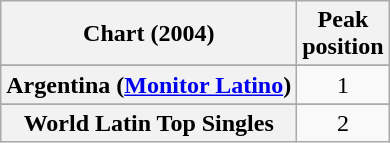<table class="wikitable plainrowheaders" style="text-align:center">
<tr>
<th scope="col">Chart (2004)</th>
<th scope="col">Peak<br> position</th>
</tr>
<tr>
</tr>
<tr>
<th scope="row">Argentina (<a href='#'>Monitor Latino</a>)</th>
<td>1</td>
</tr>
<tr>
</tr>
<tr>
<th scope="row">World Latin Top Singles</th>
<td>2</td>
</tr>
</table>
